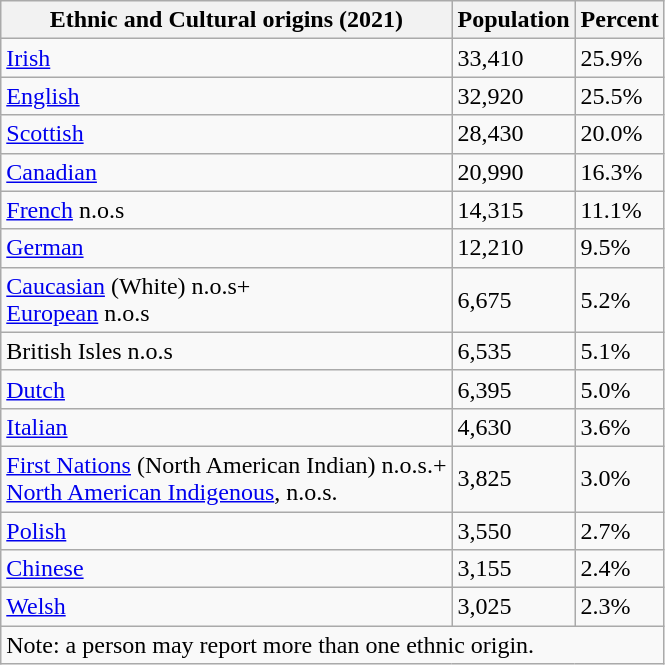<table class="wikitable">
<tr>
<th>Ethnic and Cultural origins (2021)</th>
<th>Population</th>
<th>Percent</th>
</tr>
<tr>
<td><a href='#'>Irish</a></td>
<td>33,410</td>
<td>25.9%</td>
</tr>
<tr>
<td><a href='#'>English</a></td>
<td>32,920</td>
<td>25.5%</td>
</tr>
<tr>
<td><a href='#'>Scottish</a></td>
<td>28,430</td>
<td>20.0%</td>
</tr>
<tr>
<td><a href='#'>Canadian</a></td>
<td>20,990</td>
<td>16.3%</td>
</tr>
<tr>
<td><a href='#'>French</a> n.o.s</td>
<td>14,315</td>
<td>11.1%</td>
</tr>
<tr>
<td><a href='#'>German</a></td>
<td>12,210</td>
<td>9.5%</td>
</tr>
<tr>
<td><a href='#'>Caucasian</a> (White) n.o.s+<br><a href='#'>European</a> n.o.s</td>
<td>6,675</td>
<td>5.2%</td>
</tr>
<tr>
<td>British Isles n.o.s</td>
<td>6,535</td>
<td>5.1%</td>
</tr>
<tr>
<td><a href='#'>Dutch</a></td>
<td>6,395</td>
<td>5.0%</td>
</tr>
<tr>
<td><a href='#'>Italian</a></td>
<td>4,630</td>
<td>3.6%</td>
</tr>
<tr>
<td><a href='#'>First Nations</a> (North American Indian) n.o.s.+<br><a href='#'>North American Indigenous</a>, n.o.s.</td>
<td>3,825</td>
<td>3.0%</td>
</tr>
<tr>
<td><a href='#'>Polish</a></td>
<td>3,550</td>
<td>2.7%</td>
</tr>
<tr>
<td><a href='#'>Chinese</a></td>
<td>3,155</td>
<td>2.4%</td>
</tr>
<tr>
<td><a href='#'>Welsh</a></td>
<td>3,025</td>
<td>2.3%</td>
</tr>
<tr>
<td colspan="3">Note: a person may report more than one ethnic origin.</td>
</tr>
</table>
